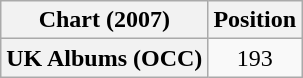<table class="wikitable plainrowheaders" style="text-align:center">
<tr>
<th scope="col">Chart (2007)</th>
<th scope="col">Position</th>
</tr>
<tr>
<th scope="row">UK Albums (OCC)</th>
<td>193</td>
</tr>
</table>
